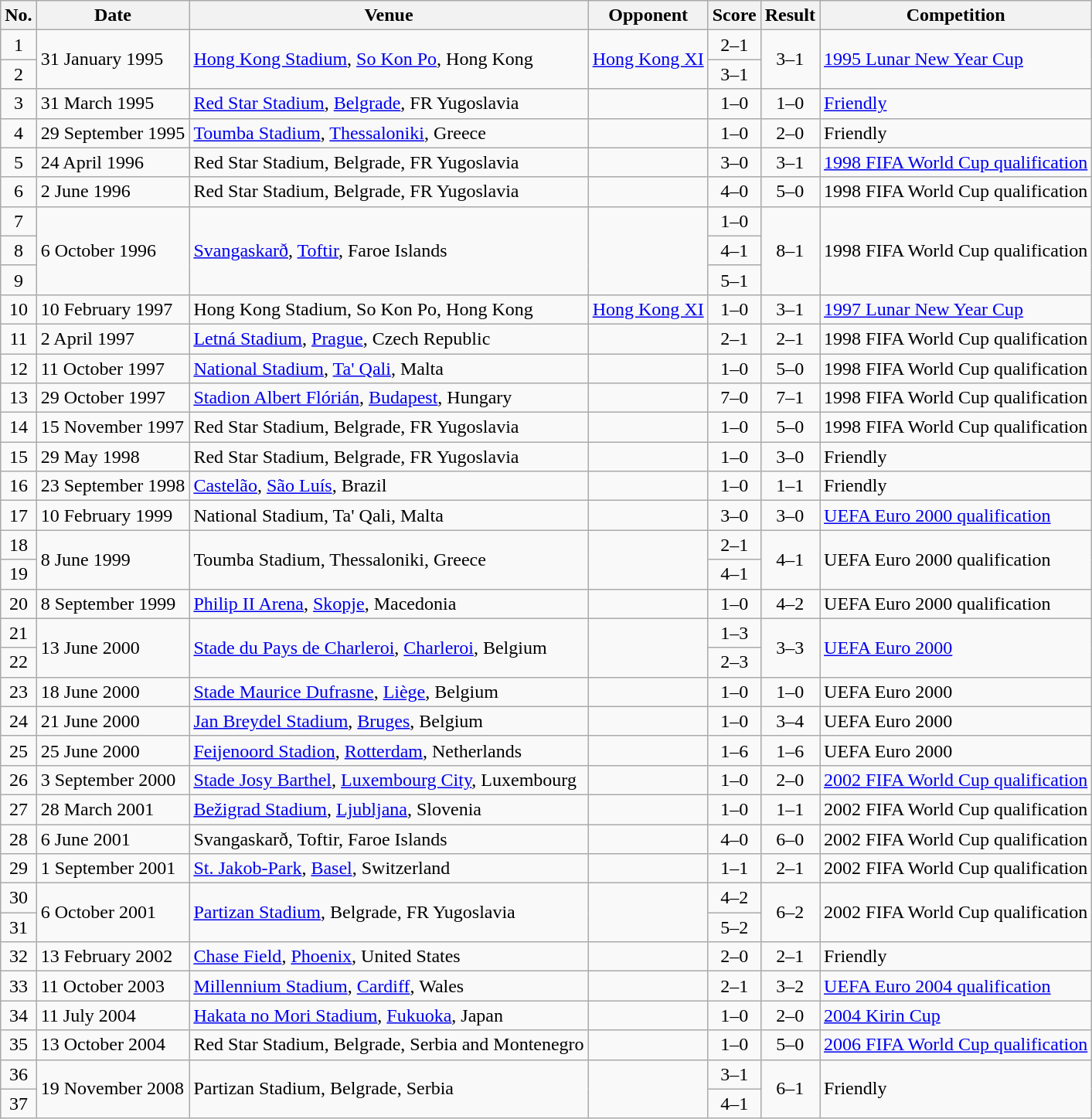<table class="wikitable sortable">
<tr>
<th scope="col">No.</th>
<th scope="col">Date</th>
<th scope="col">Venue</th>
<th scope="col">Opponent</th>
<th scope="col">Score</th>
<th scope="col">Result</th>
<th scope="col">Competition</th>
</tr>
<tr>
<td align="center">1</td>
<td rowspan="2">31 January 1995</td>
<td rowspan="2"><a href='#'>Hong Kong Stadium</a>, <a href='#'>So Kon Po</a>, Hong Kong</td>
<td rowspan="2"> <a href='#'>Hong Kong XI</a></td>
<td align="center">2–1</td>
<td rowspan="2" align="center">3–1</td>
<td rowspan="2"><a href='#'>1995 Lunar New Year Cup</a></td>
</tr>
<tr>
<td align="center">2</td>
<td align="center">3–1</td>
</tr>
<tr>
<td align="center">3</td>
<td>31 March 1995</td>
<td><a href='#'>Red Star Stadium</a>, <a href='#'>Belgrade</a>, FR Yugoslavia</td>
<td></td>
<td align="center">1–0</td>
<td align="center">1–0</td>
<td><a href='#'>Friendly</a></td>
</tr>
<tr>
<td align="center">4</td>
<td>29 September 1995</td>
<td><a href='#'>Toumba Stadium</a>, <a href='#'>Thessaloniki</a>, Greece</td>
<td></td>
<td align="center">1–0</td>
<td align="center">2–0</td>
<td>Friendly</td>
</tr>
<tr>
<td align="center">5</td>
<td>24 April 1996</td>
<td>Red Star Stadium, Belgrade, FR Yugoslavia</td>
<td></td>
<td align="center">3–0</td>
<td align="center">3–1</td>
<td><a href='#'>1998 FIFA World Cup qualification</a></td>
</tr>
<tr>
<td align="center">6</td>
<td>2 June 1996</td>
<td>Red Star Stadium, Belgrade, FR Yugoslavia</td>
<td></td>
<td align="center">4–0</td>
<td align="center">5–0</td>
<td>1998 FIFA World Cup qualification</td>
</tr>
<tr>
<td align="center">7</td>
<td rowspan="3">6 October 1996</td>
<td rowspan="3"><a href='#'>Svangaskarð</a>, <a href='#'>Toftir</a>, Faroe Islands</td>
<td rowspan="3"></td>
<td align="center">1–0</td>
<td rowspan="3" align="center">8–1</td>
<td rowspan="3">1998 FIFA World Cup qualification</td>
</tr>
<tr>
<td align="center">8</td>
<td align="center">4–1</td>
</tr>
<tr>
<td align="center">9</td>
<td align="center">5–1</td>
</tr>
<tr>
<td align="center">10</td>
<td>10 February 1997</td>
<td>Hong Kong Stadium, So Kon Po, Hong Kong</td>
<td> <a href='#'>Hong Kong XI</a></td>
<td align="center">1–0</td>
<td align="center">3–1</td>
<td><a href='#'>1997 Lunar New Year Cup</a></td>
</tr>
<tr>
<td align="center">11</td>
<td>2 April 1997</td>
<td><a href='#'>Letná Stadium</a>, <a href='#'>Prague</a>, Czech Republic</td>
<td></td>
<td align="center">2–1</td>
<td align="center">2–1</td>
<td>1998 FIFA World Cup qualification</td>
</tr>
<tr>
<td align="center">12</td>
<td>11 October 1997</td>
<td><a href='#'>National Stadium</a>, <a href='#'>Ta' Qali</a>, Malta</td>
<td></td>
<td align="center">1–0</td>
<td align="center">5–0</td>
<td>1998 FIFA World Cup qualification</td>
</tr>
<tr>
<td align="center">13</td>
<td>29 October 1997</td>
<td><a href='#'>Stadion Albert Flórián</a>, <a href='#'>Budapest</a>, Hungary</td>
<td></td>
<td align="center">7–0</td>
<td align="center">7–1</td>
<td>1998 FIFA World Cup qualification</td>
</tr>
<tr>
<td align="center">14</td>
<td>15 November 1997</td>
<td>Red Star Stadium, Belgrade, FR Yugoslavia</td>
<td></td>
<td align="center">1–0</td>
<td align="center">5–0</td>
<td>1998 FIFA World Cup qualification</td>
</tr>
<tr>
<td align="center">15</td>
<td>29 May 1998</td>
<td>Red Star Stadium, Belgrade, FR Yugoslavia</td>
<td></td>
<td align="center">1–0</td>
<td align="center">3–0</td>
<td>Friendly</td>
</tr>
<tr>
<td align="center">16</td>
<td>23 September 1998</td>
<td><a href='#'>Castelão</a>, <a href='#'>São Luís</a>, Brazil</td>
<td></td>
<td align="center">1–0</td>
<td align="center">1–1</td>
<td>Friendly</td>
</tr>
<tr>
<td align="center">17</td>
<td>10 February 1999</td>
<td>National Stadium, Ta' Qali, Malta</td>
<td></td>
<td align="center">3–0</td>
<td align="center">3–0</td>
<td><a href='#'>UEFA Euro 2000 qualification</a></td>
</tr>
<tr>
<td align="center">18</td>
<td rowspan="2">8 June 1999</td>
<td rowspan="2">Toumba Stadium, Thessaloniki, Greece</td>
<td rowspan="2"></td>
<td align="center">2–1</td>
<td rowspan="2" align="center">4–1</td>
<td rowspan="2">UEFA Euro 2000 qualification</td>
</tr>
<tr>
<td align="center">19</td>
<td align="center">4–1</td>
</tr>
<tr>
<td align="center">20</td>
<td>8 September 1999</td>
<td><a href='#'>Philip II Arena</a>, <a href='#'>Skopje</a>, Macedonia</td>
<td></td>
<td align="center">1–0</td>
<td align="center">4–2</td>
<td>UEFA Euro 2000 qualification</td>
</tr>
<tr>
<td align="center">21</td>
<td rowspan="2">13 June 2000</td>
<td rowspan="2"><a href='#'>Stade du Pays de Charleroi</a>, <a href='#'>Charleroi</a>, Belgium</td>
<td rowspan="2"></td>
<td align="center">1–3</td>
<td rowspan="2" align="center">3–3</td>
<td rowspan="2"><a href='#'>UEFA Euro 2000</a></td>
</tr>
<tr>
<td align="center">22</td>
<td align="center">2–3</td>
</tr>
<tr>
<td align="center">23</td>
<td>18 June 2000</td>
<td><a href='#'>Stade Maurice Dufrasne</a>, <a href='#'>Liège</a>, Belgium</td>
<td></td>
<td align="center">1–0</td>
<td align="center">1–0</td>
<td>UEFA Euro 2000</td>
</tr>
<tr>
<td align="center">24</td>
<td>21 June 2000</td>
<td><a href='#'>Jan Breydel Stadium</a>, <a href='#'>Bruges</a>, Belgium</td>
<td></td>
<td align="center">1–0</td>
<td align="center">3–4</td>
<td>UEFA Euro 2000</td>
</tr>
<tr>
<td align="center">25</td>
<td>25 June 2000</td>
<td><a href='#'>Feijenoord Stadion</a>, <a href='#'>Rotterdam</a>, Netherlands</td>
<td></td>
<td align="center">1–6</td>
<td align="center">1–6</td>
<td>UEFA Euro 2000</td>
</tr>
<tr>
<td align="center">26</td>
<td>3 September 2000</td>
<td><a href='#'>Stade Josy Barthel</a>, <a href='#'>Luxembourg City</a>, Luxembourg</td>
<td></td>
<td align="center">1–0</td>
<td align="center">2–0</td>
<td><a href='#'>2002 FIFA World Cup qualification</a></td>
</tr>
<tr>
<td align="center">27</td>
<td>28 March 2001</td>
<td><a href='#'>Bežigrad Stadium</a>, <a href='#'>Ljubljana</a>, Slovenia</td>
<td></td>
<td align="center">1–0</td>
<td align="center">1–1</td>
<td>2002 FIFA World Cup qualification</td>
</tr>
<tr>
<td align="center">28</td>
<td>6 June 2001</td>
<td>Svangaskarð, Toftir, Faroe Islands</td>
<td></td>
<td align="center">4–0</td>
<td align="center">6–0</td>
<td>2002 FIFA World Cup qualification</td>
</tr>
<tr>
<td align="center">29</td>
<td>1 September 2001</td>
<td><a href='#'>St. Jakob-Park</a>, <a href='#'>Basel</a>, Switzerland</td>
<td></td>
<td align="center">1–1</td>
<td align="center">2–1</td>
<td>2002 FIFA World Cup qualification</td>
</tr>
<tr>
<td align="center">30</td>
<td rowspan="2">6 October 2001</td>
<td rowspan="2"><a href='#'>Partizan Stadium</a>, Belgrade, FR Yugoslavia</td>
<td rowspan="2"></td>
<td align="center">4–2</td>
<td rowspan="2" align="center">6–2</td>
<td rowspan="2">2002 FIFA World Cup qualification</td>
</tr>
<tr>
<td align="center">31</td>
<td align="center">5–2</td>
</tr>
<tr>
<td align="center">32</td>
<td>13 February 2002</td>
<td><a href='#'>Chase Field</a>, <a href='#'>Phoenix</a>, United States</td>
<td></td>
<td align="center">2–0</td>
<td align="center">2–1</td>
<td>Friendly</td>
</tr>
<tr>
<td align="center">33</td>
<td>11 October 2003</td>
<td><a href='#'>Millennium Stadium</a>, <a href='#'>Cardiff</a>, Wales</td>
<td></td>
<td align="center">2–1</td>
<td align="center">3–2</td>
<td><a href='#'>UEFA Euro 2004 qualification</a></td>
</tr>
<tr>
<td align="center">34</td>
<td>11 July 2004</td>
<td><a href='#'>Hakata no Mori Stadium</a>, <a href='#'>Fukuoka</a>, Japan</td>
<td></td>
<td align="center">1–0</td>
<td align="center">2–0</td>
<td><a href='#'>2004 Kirin Cup</a></td>
</tr>
<tr>
<td align="center">35</td>
<td>13 October 2004</td>
<td>Red Star Stadium, Belgrade, Serbia and Montenegro</td>
<td></td>
<td align="center">1–0</td>
<td align="center">5–0</td>
<td><a href='#'>2006 FIFA World Cup qualification</a></td>
</tr>
<tr>
<td align="center">36</td>
<td rowspan="2">19 November 2008</td>
<td rowspan="2">Partizan Stadium, Belgrade, Serbia</td>
<td rowspan="2"></td>
<td align="center">3–1</td>
<td rowspan="2" align="center">6–1</td>
<td rowspan="2">Friendly</td>
</tr>
<tr>
<td align="center">37</td>
<td align="center">4–1</td>
</tr>
</table>
